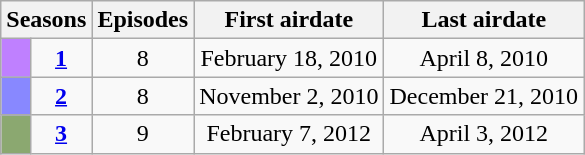<table class="wikitable">
<tr>
<th colspan="2">Seasons</th>
<th>Episodes</th>
<th>First airdate</th>
<th>Last airdate</th>
</tr>
<tr>
<td bgcolor="BF80FF" height="10px"></td>
<td align="center"><strong><a href='#'>1</a></strong></td>
<td align="center">8</td>
<td align="center">February 18, 2010</td>
<td align="center">April 8, 2010</td>
</tr>
<tr>
<td bgcolor="8888FF" height="10px"></td>
<td align="center"><strong><a href='#'>2</a></strong></td>
<td align="center">8</td>
<td align="center">November 2, 2010</td>
<td align="center">December 21, 2010</td>
</tr>
<tr>
<td bgcolor="8BA870" height="10px"></td>
<td align="center"><strong><a href='#'>3</a></strong></td>
<td align="center">9</td>
<td align="center">February 7, 2012</td>
<td align="center">April 3, 2012</td>
</tr>
</table>
